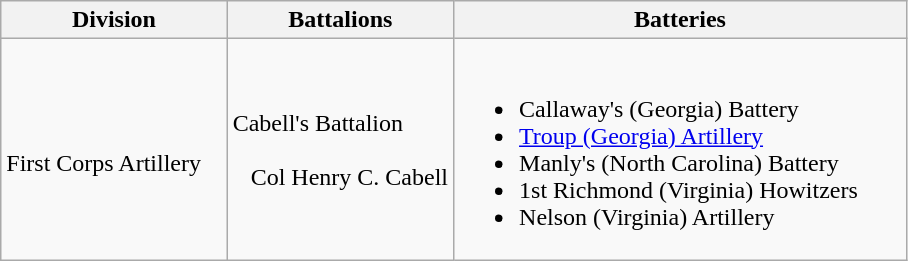<table class="wikitable">
<tr>
<th width=25%>Division</th>
<th width=25%>Battalions</th>
<th>Batteries</th>
</tr>
<tr>
<td rowspan=1><br>First Corps Artillery</td>
<td>Cabell's  Battalion<br><br>  
Col Henry C. Cabell</td>
<td><br><ul><li>Callaway's (Georgia) Battery</li><li><a href='#'>Troup (Georgia) Artillery</a></li><li>Manly's (North Carolina) Battery</li><li>1st Richmond (Virginia) Howitzers</li><li>Nelson (Virginia) Artillery</li></ul></td>
</tr>
</table>
